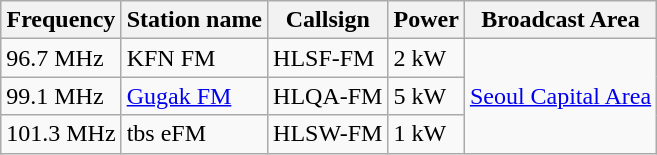<table class="wikitable">
<tr>
<th>Frequency</th>
<th>Station name</th>
<th>Callsign</th>
<th>Power</th>
<th>Broadcast Area</th>
</tr>
<tr>
<td>96.7 MHz</td>
<td>KFN FM</td>
<td>HLSF-FM</td>
<td>2 kW</td>
<td rowspan=3><a href='#'>Seoul Capital Area</a></td>
</tr>
<tr>
<td>99.1 MHz</td>
<td><a href='#'>Gugak FM</a></td>
<td>HLQA-FM</td>
<td>5 kW</td>
</tr>
<tr>
<td>101.3 MHz</td>
<td>tbs eFM</td>
<td>HLSW-FM</td>
<td>1 kW</td>
</tr>
</table>
